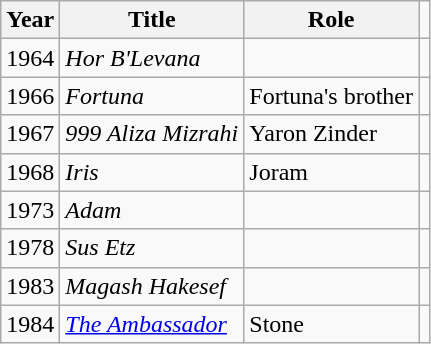<table class="wikitable">
<tr>
<th>Year</th>
<th>Title</th>
<th>Role</th>
</tr>
<tr>
<td>1964</td>
<td><em>Hor B'Levana</em></td>
<td></td>
<td></td>
</tr>
<tr>
<td>1966</td>
<td><em>Fortuna</em></td>
<td>Fortuna's brother</td>
<td></td>
</tr>
<tr>
<td>1967</td>
<td><em>999 Aliza Mizrahi</em></td>
<td>Yaron Zinder</td>
<td></td>
</tr>
<tr>
<td>1968</td>
<td><em>Iris</em></td>
<td>Joram</td>
<td></td>
</tr>
<tr>
<td>1973</td>
<td><em>Adam</em></td>
<td></td>
<td></td>
</tr>
<tr>
<td>1978</td>
<td><em>Sus Etz</em></td>
<td></td>
<td></td>
</tr>
<tr>
<td>1983</td>
<td><em>Magash Hakesef</em></td>
<td></td>
<td></td>
</tr>
<tr>
<td>1984</td>
<td><em><a href='#'>The Ambassador</a></em></td>
<td>Stone</td>
<td></td>
</tr>
</table>
